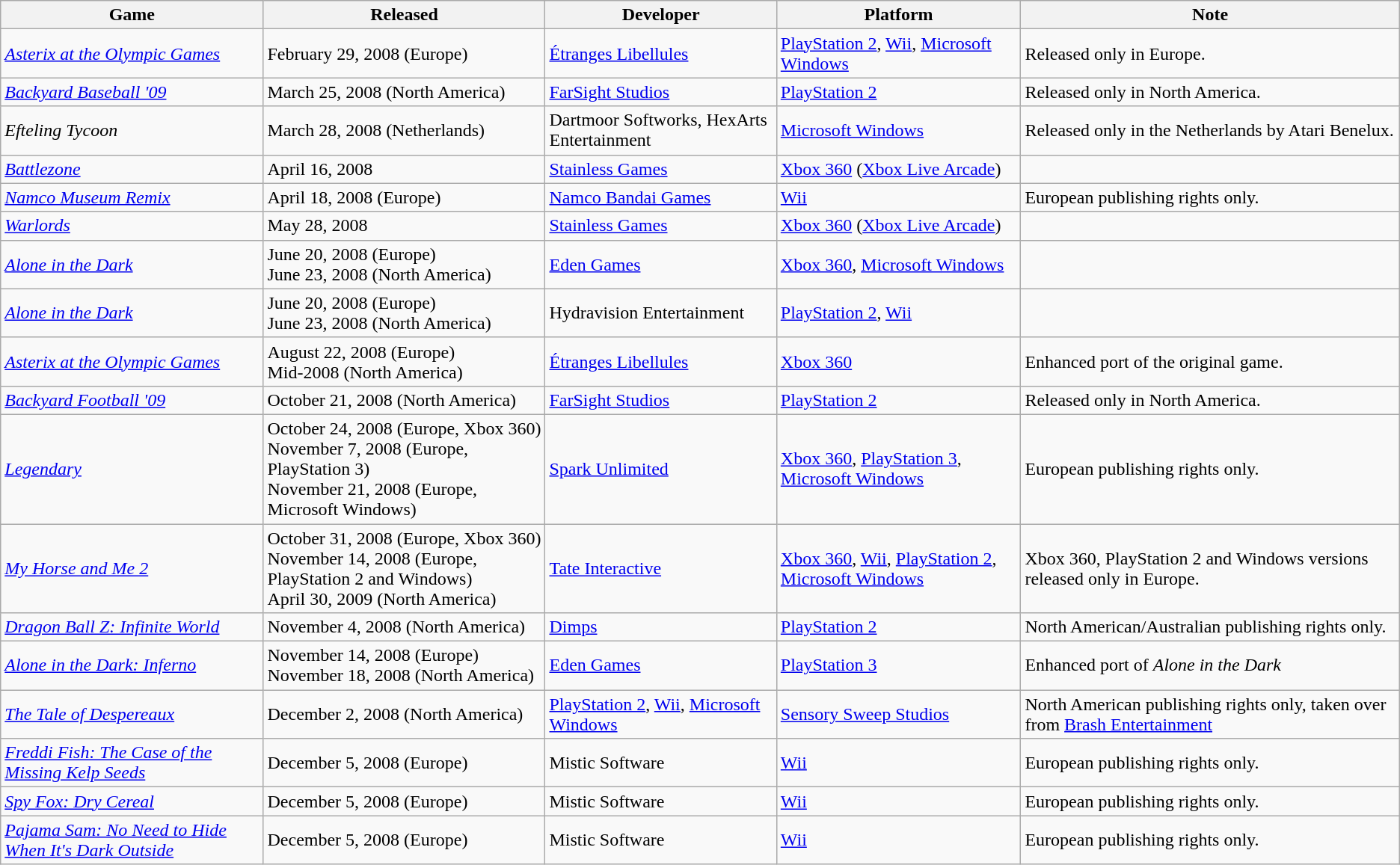<table class="wikitable sortable">
<tr>
<th>Game</th>
<th>Released</th>
<th>Developer</th>
<th>Platform</th>
<th>Note</th>
</tr>
<tr>
<td><em><a href='#'>Asterix at the Olympic Games</a></em></td>
<td>February 29, 2008 (Europe)</td>
<td><a href='#'>Étranges Libellules</a></td>
<td><a href='#'>PlayStation 2</a>, <a href='#'>Wii</a>, <a href='#'>Microsoft Windows</a></td>
<td>Released only in Europe.</td>
</tr>
<tr>
<td><em><a href='#'>Backyard Baseball '09</a></em></td>
<td>March 25, 2008 (North America)</td>
<td><a href='#'>FarSight Studios</a></td>
<td><a href='#'>PlayStation 2</a></td>
<td>Released only in North America.</td>
</tr>
<tr>
<td><em>Efteling Tycoon</em></td>
<td>March 28, 2008 (Netherlands)</td>
<td>Dartmoor Softworks, HexArts Entertainment</td>
<td><a href='#'>Microsoft Windows</a></td>
<td>Released only in the Netherlands by Atari Benelux.</td>
</tr>
<tr>
<td><em><a href='#'>Battlezone</a></em></td>
<td>April 16, 2008</td>
<td><a href='#'>Stainless Games</a></td>
<td><a href='#'>Xbox 360</a> (<a href='#'>Xbox Live Arcade</a>)</td>
<td></td>
</tr>
<tr>
<td><em><a href='#'>Namco Museum Remix</a></em></td>
<td>April 18, 2008 (Europe)</td>
<td><a href='#'>Namco Bandai Games</a></td>
<td><a href='#'>Wii</a></td>
<td>European publishing rights only.</td>
</tr>
<tr>
<td><em><a href='#'>Warlords</a></em></td>
<td>May 28, 2008</td>
<td><a href='#'>Stainless Games</a></td>
<td><a href='#'>Xbox 360</a> (<a href='#'>Xbox Live Arcade</a>)</td>
<td></td>
</tr>
<tr>
<td><em><a href='#'>Alone in the Dark</a></em></td>
<td>June 20, 2008 (Europe)<br>June 23, 2008 (North America)</td>
<td><a href='#'>Eden Games</a></td>
<td><a href='#'>Xbox 360</a>, <a href='#'>Microsoft Windows</a></td>
<td></td>
</tr>
<tr>
<td><em><a href='#'>Alone in the Dark</a></em></td>
<td>June 20, 2008 (Europe)<br>June 23, 2008 (North America)</td>
<td>Hydravision Entertainment</td>
<td><a href='#'>PlayStation 2</a>, <a href='#'>Wii</a></td>
<td></td>
</tr>
<tr>
<td><em><a href='#'>Asterix at the Olympic Games</a></em></td>
<td>August 22, 2008 (Europe)<br>Mid-2008 (North America)</td>
<td><a href='#'>Étranges Libellules</a></td>
<td><a href='#'>Xbox 360</a></td>
<td>Enhanced port of the original game.</td>
</tr>
<tr>
<td><em><a href='#'>Backyard Football '09</a></em></td>
<td>October 21, 2008 (North America)</td>
<td><a href='#'>FarSight Studios</a></td>
<td><a href='#'>PlayStation 2</a></td>
<td>Released only in North America.</td>
</tr>
<tr>
<td><em><a href='#'>Legendary</a></em></td>
<td>October 24, 2008 (Europe, Xbox 360)<br>November 7, 2008 (Europe, PlayStation 3)<br>November 21, 2008 (Europe, Microsoft Windows)</td>
<td><a href='#'>Spark Unlimited</a></td>
<td><a href='#'>Xbox 360</a>, <a href='#'>PlayStation 3</a>, <a href='#'>Microsoft Windows</a></td>
<td>European publishing rights only.</td>
</tr>
<tr>
<td><em><a href='#'>My Horse and Me 2</a></em></td>
<td>October 31, 2008 (Europe, Xbox 360)<br>November 14, 2008 (Europe, PlayStation 2 and Windows)<br>April 30, 2009 (North America)</td>
<td><a href='#'>Tate Interactive</a></td>
<td><a href='#'>Xbox 360</a>, <a href='#'>Wii</a>, <a href='#'>PlayStation 2</a>, <a href='#'>Microsoft Windows</a></td>
<td>Xbox 360, PlayStation 2 and Windows versions released only in Europe.</td>
</tr>
<tr>
<td><em><a href='#'>Dragon Ball Z: Infinite World</a></em></td>
<td>November 4, 2008 (North America)</td>
<td><a href='#'>Dimps</a></td>
<td><a href='#'>PlayStation 2</a></td>
<td>North American/Australian publishing rights only.</td>
</tr>
<tr>
<td><em><a href='#'>Alone in the Dark: Inferno</a></em></td>
<td>November 14, 2008 (Europe)<br>November 18, 2008 (North America)</td>
<td><a href='#'>Eden Games</a></td>
<td><a href='#'>PlayStation 3</a></td>
<td>Enhanced port of <em>Alone in the Dark</em></td>
</tr>
<tr>
<td><em><a href='#'>The Tale of Despereaux</a></em></td>
<td>December 2, 2008 (North America)</td>
<td><a href='#'>PlayStation 2</a>, <a href='#'>Wii</a>, <a href='#'>Microsoft Windows</a></td>
<td><a href='#'>Sensory Sweep Studios</a></td>
<td>North American publishing rights only, taken over from <a href='#'>Brash Entertainment</a></td>
</tr>
<tr>
<td><em><a href='#'>Freddi Fish: The Case of the Missing Kelp Seeds</a></em></td>
<td>December 5, 2008 (Europe)</td>
<td>Mistic Software</td>
<td><a href='#'>Wii</a></td>
<td>European publishing rights only.</td>
</tr>
<tr>
<td><em><a href='#'>Spy Fox: Dry Cereal</a></em></td>
<td>December 5, 2008 (Europe)</td>
<td>Mistic Software</td>
<td><a href='#'>Wii</a></td>
<td>European publishing rights only.</td>
</tr>
<tr>
<td><em><a href='#'>Pajama Sam: No Need to Hide When It's Dark Outside</a></em></td>
<td>December 5, 2008 (Europe)</td>
<td>Mistic Software</td>
<td><a href='#'>Wii</a></td>
<td>European publishing rights only.</td>
</tr>
</table>
